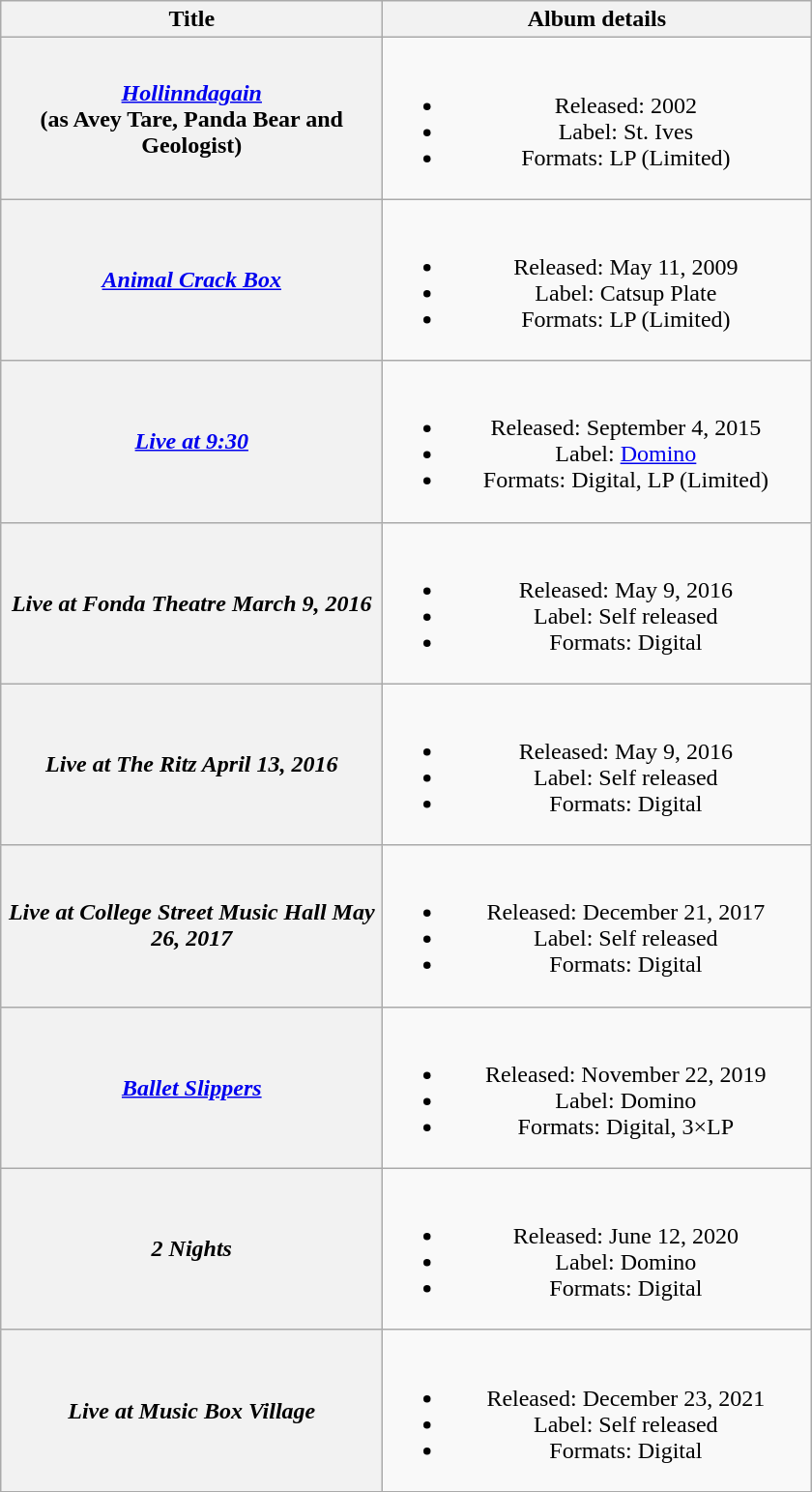<table class="wikitable plainrowheaders" style="text-align:center;" border="1">
<tr>
<th scope="col" style="width:16em;">Title</th>
<th scope="col" style="width:18em;">Album details</th>
</tr>
<tr>
<th scope="row"><em><a href='#'>Hollinndagain</a></em><br><span>(as Avey Tare, Panda Bear and Geologist)</span></th>
<td><br><ul><li>Released: 2002</li><li>Label: St. Ives</li><li>Formats: LP (Limited)</li></ul></td>
</tr>
<tr>
<th scope="row"><em><a href='#'>Animal Crack Box</a></em></th>
<td><br><ul><li>Released: May 11, 2009</li><li>Label: Catsup Plate</li><li>Formats: LP (Limited)</li></ul></td>
</tr>
<tr>
<th scope="row"><em><a href='#'>Live at 9:30</a></em></th>
<td><br><ul><li>Released: September 4, 2015</li><li>Label: <a href='#'>Domino</a></li><li>Formats: Digital, LP (Limited)</li></ul></td>
</tr>
<tr>
<th scope="row"><em>Live at Fonda Theatre March 9, 2016</em></th>
<td><br><ul><li>Released: May 9, 2016</li><li>Label: Self released</li><li>Formats: Digital</li></ul></td>
</tr>
<tr>
<th scope="row"><em>Live at The Ritz April 13, 2016</em></th>
<td><br><ul><li>Released: May 9, 2016</li><li>Label: Self released</li><li>Formats: Digital</li></ul></td>
</tr>
<tr>
<th scope="row"><em>Live at College Street Music Hall May 26, 2017</em></th>
<td><br><ul><li>Released: December 21, 2017</li><li>Label: Self released</li><li>Formats: Digital</li></ul></td>
</tr>
<tr>
<th scope="row"><em><a href='#'>Ballet Slippers</a></em></th>
<td><br><ul><li>Released: November 22, 2019</li><li>Label: Domino</li><li>Formats: Digital, 3×LP</li></ul></td>
</tr>
<tr>
<th scope="row"><em>2 Nights</em></th>
<td><br><ul><li>Released: June 12, 2020</li><li>Label: Domino</li><li>Formats: Digital</li></ul></td>
</tr>
<tr>
<th scope="row"><em>Live at Music Box Village</em></th>
<td><br><ul><li>Released: December 23, 2021</li><li>Label: Self released</li><li>Formats: Digital</li></ul></td>
</tr>
</table>
